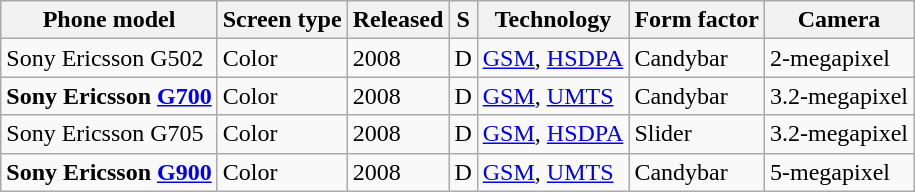<table class="wikitable sortable">
<tr>
<th><strong>Phone model</strong></th>
<th><strong>Screen type</strong></th>
<th><strong>Released</strong></th>
<th><strong>S</strong></th>
<th><strong>Technology</strong></th>
<th><strong>Form factor</strong></th>
<th><strong>Camera</strong></th>
</tr>
<tr>
<td>Sony Ericsson G502</td>
<td>Color</td>
<td>2008</td>
<td>D</td>
<td><a href='#'>GSM</a>, <a href='#'>HSDPA</a></td>
<td>Candybar</td>
<td>2-megapixel</td>
</tr>
<tr>
<td><strong>Sony Ericsson <a href='#'>G700</a></strong></td>
<td>Color</td>
<td>2008</td>
<td>D</td>
<td><a href='#'>GSM</a>, <a href='#'>UMTS</a></td>
<td>Candybar</td>
<td>3.2-megapixel</td>
</tr>
<tr>
<td>Sony Ericsson G705</td>
<td>Color</td>
<td>2008</td>
<td>D</td>
<td><a href='#'>GSM</a>, <a href='#'>HSDPA</a></td>
<td>Slider</td>
<td>3.2-megapixel</td>
</tr>
<tr>
<td><strong>Sony Ericsson <a href='#'>G900</a></strong></td>
<td>Color</td>
<td>2008</td>
<td>D</td>
<td><a href='#'>GSM</a>, <a href='#'>UMTS</a></td>
<td>Candybar</td>
<td>5-megapixel</td>
</tr>
</table>
